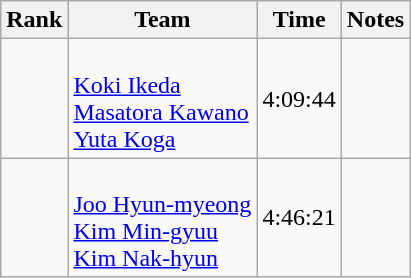<table class="wikitable sortable" style="text-align:center">
<tr>
<th>Rank</th>
<th>Team</th>
<th>Time</th>
<th>Notes</th>
</tr>
<tr>
<td></td>
<td align=left><br><a href='#'>Koki Ikeda</a><br><a href='#'>Masatora Kawano</a><br><a href='#'>Yuta Koga</a></td>
<td>4:09:44</td>
<td></td>
</tr>
<tr>
<td></td>
<td align=left><br><a href='#'>Joo Hyun-myeong</a><br><a href='#'>Kim Min-gyuu</a><br><a href='#'>Kim Nak-hyun</a></td>
<td>4:46:21</td>
<td></td>
</tr>
</table>
